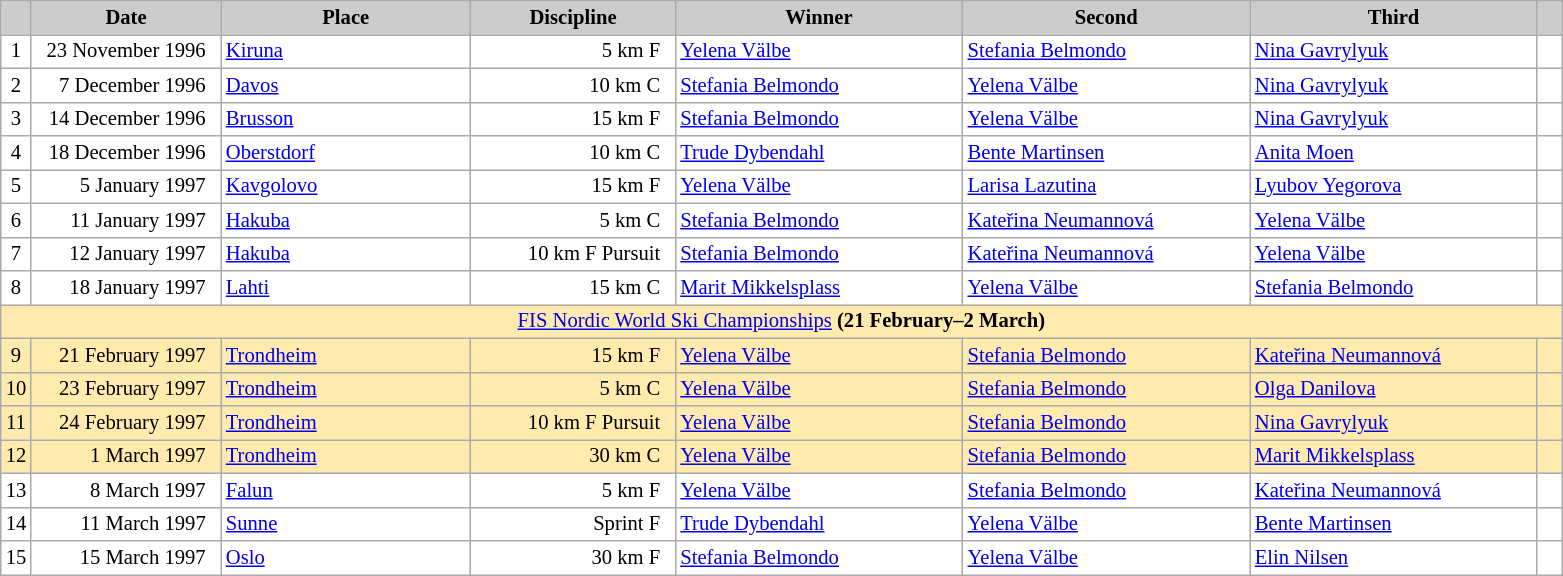<table class="wikitable plainrowheaders" style="background:#fff; font-size:86%; line-height:16px; border:grey solid 1px; border-collapse:collapse;">
<tr>
<th scope="col" style="background:#ccc; width=20 px;"></th>
<th scope="col" style="background:#ccc; width:120px;">Date</th>
<th scope="col" style="background:#ccc; width:160px;">Place</th>
<th scope="col" style="background:#ccc; width:130px;">Discipline</th>
<th scope="col" style="background:#ccc; width:185px;">Winner</th>
<th scope="col" style="background:#ccc; width:185px;">Second</th>
<th scope="col" style="background:#ccc; width:185px;">Third</th>
<th scope="col" style="background:#ccc; width:10px;"></th>
</tr>
<tr>
<td align=center>1</td>
<td align=right>23 November 1996  </td>
<td> <a href='#'>Kiruna</a></td>
<td align=right>5 km F  </td>
<td> <a href='#'>Yelena Välbe</a></td>
<td> <a href='#'>Stefania Belmondo</a></td>
<td> <a href='#'>Nina Gavrylyuk</a></td>
<td></td>
</tr>
<tr>
<td align=center>2</td>
<td align=right>7 December 1996  </td>
<td> <a href='#'>Davos</a></td>
<td align=right>10 km C  </td>
<td> <a href='#'>Stefania Belmondo</a></td>
<td> <a href='#'>Yelena Välbe</a></td>
<td> <a href='#'>Nina Gavrylyuk</a></td>
<td></td>
</tr>
<tr>
<td align=center>3</td>
<td align=right>14 December 1996  </td>
<td> <a href='#'>Brusson</a></td>
<td align=right>15 km F  </td>
<td> <a href='#'>Stefania Belmondo</a></td>
<td> <a href='#'>Yelena Välbe</a></td>
<td> <a href='#'>Nina Gavrylyuk</a></td>
<td></td>
</tr>
<tr>
<td align=center>4</td>
<td align=right>18 December 1996  </td>
<td> <a href='#'>Oberstdorf</a></td>
<td align=right>10 km C  </td>
<td> <a href='#'>Trude Dybendahl</a></td>
<td> <a href='#'>Bente Martinsen</a></td>
<td> <a href='#'>Anita Moen</a></td>
<td></td>
</tr>
<tr>
<td align=center>5</td>
<td align=right>5 January 1997  </td>
<td> <a href='#'>Kavgolovo</a></td>
<td align=right>15 km F  </td>
<td> <a href='#'>Yelena Välbe</a></td>
<td> <a href='#'>Larisa Lazutina</a></td>
<td> <a href='#'>Lyubov Yegorova</a></td>
<td></td>
</tr>
<tr>
<td align=center>6</td>
<td align=right>11 January 1997  </td>
<td> <a href='#'>Hakuba</a></td>
<td align=right>5 km C  </td>
<td> <a href='#'>Stefania Belmondo</a></td>
<td> <a href='#'>Kateřina Neumannová</a></td>
<td> <a href='#'>Yelena Välbe</a></td>
<td></td>
</tr>
<tr>
<td align=center>7</td>
<td align=right>12 January 1997  </td>
<td> <a href='#'>Hakuba</a></td>
<td align=right>10 km F Pursuit  </td>
<td> <a href='#'>Stefania Belmondo</a></td>
<td> <a href='#'>Kateřina Neumannová</a></td>
<td> <a href='#'>Yelena Välbe</a></td>
<td></td>
</tr>
<tr>
<td align=center>8</td>
<td align=right>18 January 1997  </td>
<td> <a href='#'>Lahti</a></td>
<td align=right>15 km C  </td>
<td> <a href='#'>Marit Mikkelsplass</a></td>
<td> <a href='#'>Yelena Välbe</a></td>
<td> <a href='#'>Stefania Belmondo</a></td>
<td></td>
</tr>
<tr style="background:#FFEBAD">
<td colspan=9 align=center><a href='#'>FIS Nordic World Ski Championships</a>  <strong>(21 February–2 March)</strong></td>
</tr>
<tr style="background:#FFEBAD">
<td align=center>9</td>
<td align=right>21 February 1997  </td>
<td> <a href='#'>Trondheim</a></td>
<td align=right>15 km F  </td>
<td> <a href='#'>Yelena Välbe</a></td>
<td> <a href='#'>Stefania Belmondo</a></td>
<td> <a href='#'>Kateřina Neumannová</a></td>
<td></td>
</tr>
<tr style="background:#FFEBAD">
<td align=center>10</td>
<td align=right>23 February 1997  </td>
<td> <a href='#'>Trondheim</a></td>
<td align=right>5 km C  </td>
<td> <a href='#'>Yelena Välbe</a></td>
<td> <a href='#'>Stefania Belmondo</a></td>
<td> <a href='#'>Olga Danilova</a></td>
<td></td>
</tr>
<tr style="background:#FFEBAD">
<td align=center>11</td>
<td align=right>24 February 1997  </td>
<td> <a href='#'>Trondheim</a></td>
<td align=right>10 km F Pursuit  </td>
<td> <a href='#'>Yelena Välbe</a></td>
<td> <a href='#'>Stefania Belmondo</a></td>
<td> <a href='#'>Nina Gavrylyuk</a></td>
<td></td>
</tr>
<tr style="background:#FFEBAD">
<td align=center>12</td>
<td align=right>1 March 1997  </td>
<td> <a href='#'>Trondheim</a></td>
<td align=right>30 km C  </td>
<td> <a href='#'>Yelena Välbe</a></td>
<td> <a href='#'>Stefania Belmondo</a></td>
<td> <a href='#'>Marit Mikkelsplass</a></td>
<td></td>
</tr>
<tr>
<td align=center>13</td>
<td align=right>8 March 1997  </td>
<td> <a href='#'>Falun</a></td>
<td align=right>5 km F  </td>
<td> <a href='#'>Yelena Välbe</a></td>
<td> <a href='#'>Stefania Belmondo</a></td>
<td> <a href='#'>Kateřina Neumannová</a></td>
<td></td>
</tr>
<tr>
<td align=center>14</td>
<td align=right>11 March 1997  </td>
<td> <a href='#'>Sunne</a></td>
<td align=right>Sprint F  </td>
<td> <a href='#'>Trude Dybendahl</a></td>
<td> <a href='#'>Yelena Välbe</a></td>
<td> <a href='#'>Bente Martinsen</a></td>
<td></td>
</tr>
<tr>
<td align=center>15</td>
<td align=right>15 March 1997  </td>
<td> <a href='#'>Oslo</a></td>
<td align=right>30 km F  </td>
<td> <a href='#'>Stefania Belmondo</a></td>
<td> <a href='#'>Yelena Välbe</a></td>
<td> <a href='#'>Elin Nilsen</a></td>
<td></td>
</tr>
</table>
